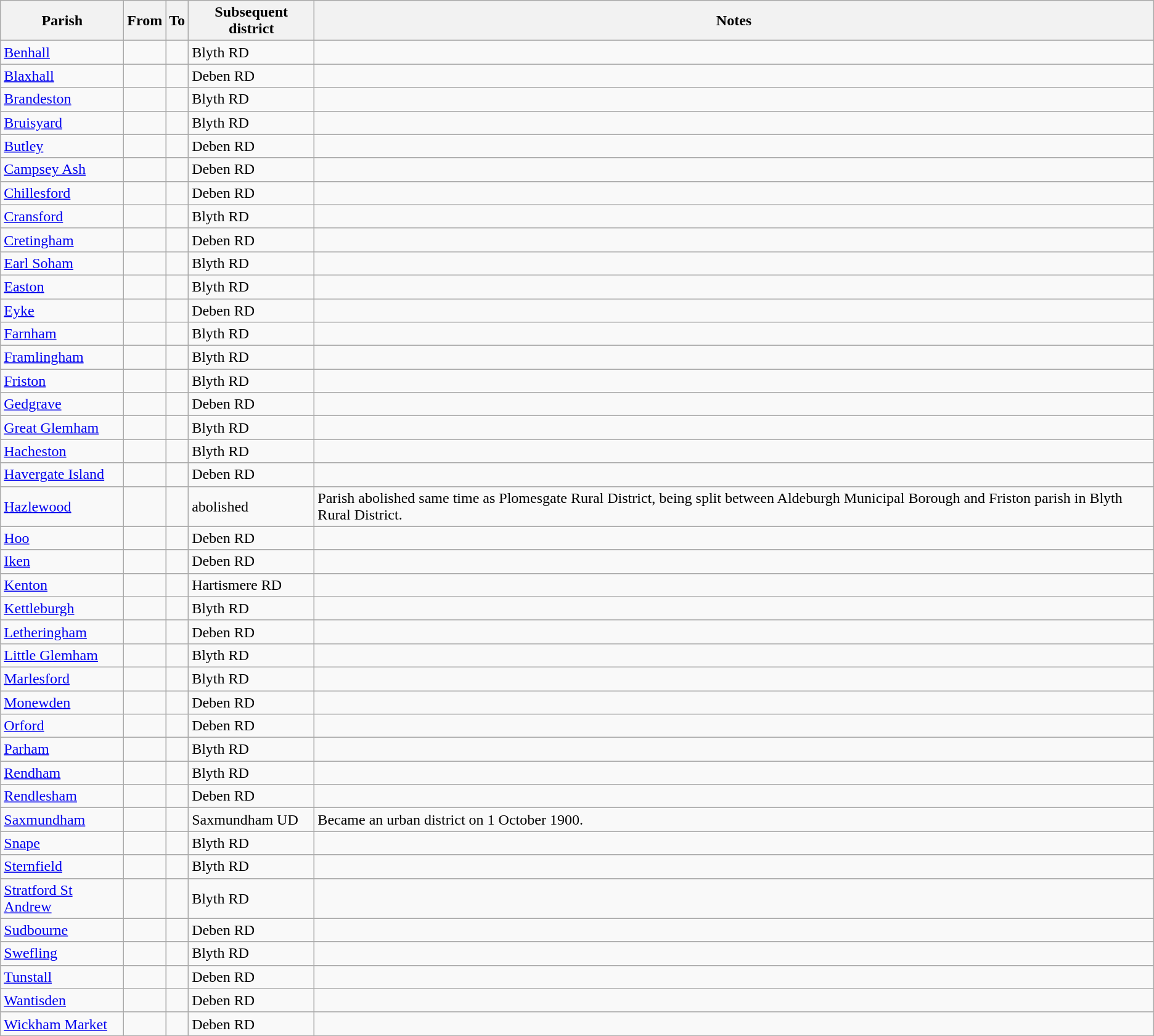<table class="wikitable sortable">
<tr>
<th>Parish</th>
<th>From</th>
<th>To</th>
<th>Subsequent district</th>
<th class="unsortable">Notes</th>
</tr>
<tr>
<td><a href='#'>Benhall</a></td>
<td style="text-align:right;"></td>
<td style="text-align:right;"></td>
<td>Blyth RD</td>
<td></td>
</tr>
<tr>
<td><a href='#'>Blaxhall</a></td>
<td style="text-align:right;"></td>
<td style="text-align:right;"></td>
<td>Deben RD</td>
<td></td>
</tr>
<tr>
<td><a href='#'>Brandeston</a></td>
<td style="text-align:right;"></td>
<td style="text-align:right;"></td>
<td>Blyth RD</td>
<td></td>
</tr>
<tr>
<td><a href='#'>Bruisyard</a></td>
<td style="text-align:right;"></td>
<td style="text-align:right;"></td>
<td>Blyth RD</td>
<td></td>
</tr>
<tr>
<td><a href='#'>Butley</a></td>
<td style="text-align:right;"></td>
<td style="text-align:right;"></td>
<td>Deben RD</td>
<td></td>
</tr>
<tr>
<td><a href='#'>Campsey Ash</a></td>
<td style="text-align:right;"></td>
<td style="text-align:right;"></td>
<td>Deben RD</td>
<td></td>
</tr>
<tr>
<td><a href='#'>Chillesford</a></td>
<td style="text-align:right;"></td>
<td style="text-align:right;"></td>
<td>Deben RD</td>
<td></td>
</tr>
<tr>
<td><a href='#'>Cransford</a></td>
<td style="text-align:right;"></td>
<td style="text-align:right;"></td>
<td>Blyth RD</td>
<td></td>
</tr>
<tr>
<td><a href='#'>Cretingham</a></td>
<td style="text-align:right;"></td>
<td style="text-align:right;"></td>
<td>Deben RD</td>
<td></td>
</tr>
<tr>
<td><a href='#'>Earl Soham</a></td>
<td style="text-align:right;"></td>
<td style="text-align:right;"></td>
<td>Blyth RD</td>
<td></td>
</tr>
<tr>
<td><a href='#'>Easton</a></td>
<td style="text-align:right;"></td>
<td style="text-align:right;"></td>
<td>Blyth RD</td>
<td></td>
</tr>
<tr>
<td><a href='#'>Eyke</a></td>
<td style="text-align:right;"></td>
<td style="text-align:right;"></td>
<td>Deben RD</td>
<td></td>
</tr>
<tr>
<td><a href='#'>Farnham</a></td>
<td style="text-align:right;"></td>
<td style="text-align:right;"></td>
<td>Blyth RD</td>
<td></td>
</tr>
<tr>
<td><a href='#'>Framlingham</a></td>
<td style="text-align:right;"></td>
<td style="text-align:right;"></td>
<td>Blyth RD</td>
<td></td>
</tr>
<tr>
<td><a href='#'>Friston</a></td>
<td style="text-align:right;"></td>
<td style="text-align:right;"></td>
<td>Blyth RD</td>
<td></td>
</tr>
<tr>
<td><a href='#'>Gedgrave</a></td>
<td style="text-align:right;"></td>
<td style="text-align:right;"></td>
<td>Deben RD</td>
<td></td>
</tr>
<tr>
<td><a href='#'>Great Glemham</a></td>
<td style="text-align:right;"></td>
<td style="text-align:right;"></td>
<td>Blyth RD</td>
<td></td>
</tr>
<tr>
<td><a href='#'>Hacheston</a></td>
<td style="text-align:right;"></td>
<td style="text-align:right;"></td>
<td>Blyth RD</td>
<td></td>
</tr>
<tr>
<td><a href='#'>Havergate Island</a></td>
<td style="text-align:right;"></td>
<td style="text-align:right;"></td>
<td>Deben RD</td>
<td></td>
</tr>
<tr>
<td><a href='#'>Hazlewood</a></td>
<td style="text-align:right;"></td>
<td style="text-align:right;"></td>
<td>abolished</td>
<td>Parish abolished same time as Plomesgate Rural District, being split between Aldeburgh Municipal Borough and Friston parish in Blyth Rural District.</td>
</tr>
<tr>
<td><a href='#'>Hoo</a></td>
<td style="text-align:right;"></td>
<td style="text-align:right;"></td>
<td>Deben RD</td>
<td></td>
</tr>
<tr>
<td><a href='#'>Iken</a></td>
<td style="text-align:right;"></td>
<td style="text-align:right;"></td>
<td>Deben RD</td>
<td></td>
</tr>
<tr>
<td><a href='#'>Kenton</a></td>
<td style="text-align:right;"></td>
<td style="text-align:right;"></td>
<td>Hartismere RD</td>
<td></td>
</tr>
<tr>
<td><a href='#'>Kettleburgh</a></td>
<td style="text-align:right;"></td>
<td style="text-align:right;"></td>
<td>Blyth RD</td>
<td></td>
</tr>
<tr>
<td><a href='#'>Letheringham</a></td>
<td style="text-align:right;"></td>
<td style="text-align:right;"></td>
<td>Deben RD</td>
<td></td>
</tr>
<tr>
<td><a href='#'>Little Glemham</a></td>
<td style="text-align:right;"></td>
<td style="text-align:right;"></td>
<td>Blyth RD</td>
<td></td>
</tr>
<tr>
<td><a href='#'>Marlesford</a></td>
<td style="text-align:right;"></td>
<td style="text-align:right;"></td>
<td>Blyth RD</td>
<td></td>
</tr>
<tr>
<td><a href='#'>Monewden</a></td>
<td style="text-align:right;"></td>
<td style="text-align:right;"></td>
<td>Deben RD</td>
<td></td>
</tr>
<tr>
<td><a href='#'>Orford</a></td>
<td style="text-align:right;"></td>
<td style="text-align:right;"></td>
<td>Deben RD</td>
<td></td>
</tr>
<tr>
<td><a href='#'>Parham</a></td>
<td style="text-align:right;"></td>
<td style="text-align:right;"></td>
<td>Blyth RD</td>
<td></td>
</tr>
<tr>
<td><a href='#'>Rendham</a></td>
<td style="text-align:right;"></td>
<td style="text-align:right;"></td>
<td>Blyth RD</td>
<td></td>
</tr>
<tr>
<td><a href='#'>Rendlesham</a></td>
<td style="text-align:right;"></td>
<td style="text-align:right;"></td>
<td>Deben RD</td>
<td></td>
</tr>
<tr>
<td><a href='#'>Saxmundham</a></td>
<td style="text-align:right;"></td>
<td style="text-align:right;"></td>
<td>Saxmundham UD</td>
<td>Became an urban district on 1 October 1900.</td>
</tr>
<tr>
<td><a href='#'>Snape</a></td>
<td style="text-align:right;"></td>
<td style="text-align:right;"></td>
<td>Blyth RD</td>
<td></td>
</tr>
<tr>
<td><a href='#'>Sternfield</a></td>
<td style="text-align:right;"></td>
<td style="text-align:right;"></td>
<td>Blyth RD</td>
<td></td>
</tr>
<tr>
<td><a href='#'>Stratford St Andrew</a></td>
<td style="text-align:right;"></td>
<td style="text-align:right;"></td>
<td>Blyth RD</td>
<td></td>
</tr>
<tr>
<td><a href='#'>Sudbourne</a></td>
<td style="text-align:right;"></td>
<td style="text-align:right;"></td>
<td>Deben RD</td>
<td></td>
</tr>
<tr>
<td><a href='#'>Swefling</a></td>
<td style="text-align:right;"></td>
<td style="text-align:right;"></td>
<td>Blyth RD</td>
<td></td>
</tr>
<tr>
<td><a href='#'>Tunstall</a></td>
<td style="text-align:right;"></td>
<td style="text-align:right;"></td>
<td>Deben RD</td>
<td></td>
</tr>
<tr>
<td><a href='#'>Wantisden</a></td>
<td style="text-align:right;"></td>
<td style="text-align:right;"></td>
<td>Deben RD</td>
<td></td>
</tr>
<tr>
<td><a href='#'>Wickham Market</a></td>
<td style="text-align:right;"></td>
<td style="text-align:right;"></td>
<td>Deben RD</td>
<td></td>
</tr>
</table>
